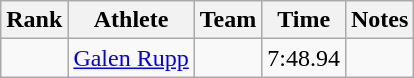<table class="wikitable sortable">
<tr>
<th>Rank</th>
<th>Athlete</th>
<th>Team</th>
<th>Time</th>
<th>Notes</th>
</tr>
<tr>
<td align=center></td>
<td><a href='#'>Galen Rupp</a></td>
<td></td>
<td>7:48.94</td>
<td></td>
</tr>
</table>
